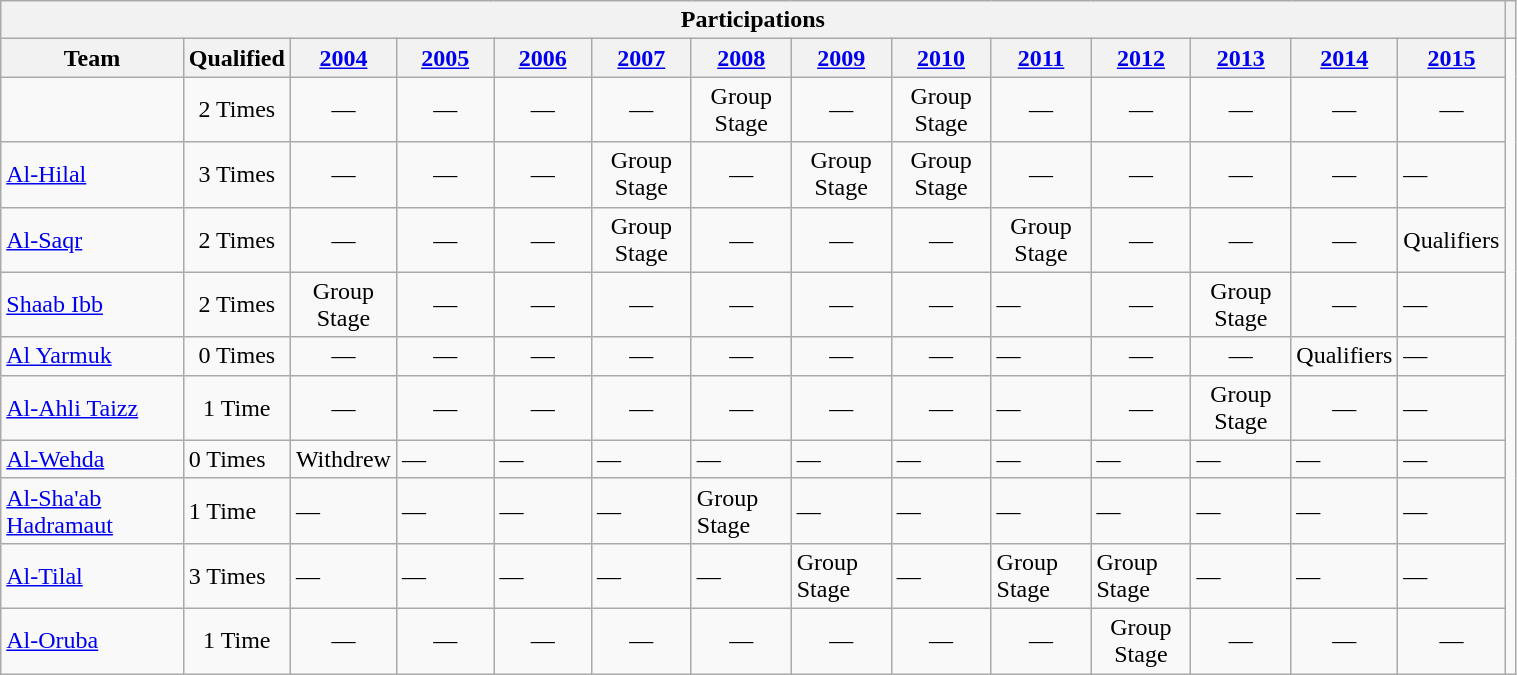<table width=80% class="wikitable" style="text-align:">
<tr>
<th colspan=14>Participations</th>
<th></th>
</tr>
<tr>
<th width=13%>Team</th>
<th width=7%>Qualified</th>
<th width=7%><a href='#'>2004</a></th>
<th width=7%><a href='#'>2005</a></th>
<th width=7%><a href='#'>2006</a></th>
<th width=7%><a href='#'>2007</a></th>
<th width=7%><a href='#'>2008</a></th>
<th width=7%><a href='#'>2009</a></th>
<th width=7%><a href='#'>2010</a></th>
<th width=7%><a href='#'>2011</a></th>
<th width=7%><a href='#'>2012</a></th>
<th width=7%><a href='#'>2013</a></th>
<th width=7%><a href='#'>2014</a></th>
<th width=7%><a href='#'>2015</a></th>
</tr>
<tr>
<td></td>
<td style="text-align:center;">2 Times</td>
<td style="text-align:center;">—</td>
<td style="text-align:center;">—</td>
<td style="text-align:center;">—</td>
<td style="text-align:center;">—</td>
<td style="text-align:center;">Group Stage</td>
<td style="text-align:center;">—</td>
<td style="text-align:center;">Group Stage</td>
<td style="text-align:center;">—</td>
<td style="text-align:center;">—</td>
<td style="text-align:center;">—</td>
<td style="text-align:center;">—</td>
<td style="text-align:center;">—</td>
</tr>
<tr>
<td> <a href='#'>Al-Hilal</a></td>
<td style="text-align:center;">3 Times</td>
<td style="text-align:center;">—</td>
<td style="text-align:center;">—</td>
<td style="text-align:center;">—</td>
<td style="text-align:center;">Group Stage</td>
<td style="text-align:center;">—</td>
<td style="text-align:center;">Group Stage</td>
<td style="text-align:center;">Group Stage</td>
<td style="text-align:center;">—</td>
<td style="text-align:center;">—</td>
<td style="text-align:center;">—</td>
<td style="text-align:center;">—</td>
<td>—</td>
</tr>
<tr>
<td> <a href='#'>Al-Saqr</a></td>
<td style="text-align:center;">2 Times</td>
<td style="text-align:center;">—</td>
<td style="text-align:center;">—</td>
<td style="text-align:center;">—</td>
<td style="text-align:center;">Group Stage</td>
<td style="text-align:center;">—</td>
<td style="text-align:center;">—</td>
<td style="text-align:center;">—</td>
<td style="text-align:center;">Group Stage</td>
<td style="text-align:center;">—</td>
<td style="text-align:center;">—</td>
<td style="text-align:center;">—</td>
<td>Qualifiers</td>
</tr>
<tr>
<td> <a href='#'>Shaab Ibb</a></td>
<td style="text-align:center;">2 Times</td>
<td style="text-align:center;">Group Stage</td>
<td style="text-align:center;">—</td>
<td style="text-align:center;">—</td>
<td style="text-align:center;">—</td>
<td style="text-align:center;">—</td>
<td style="text-align:center;">—</td>
<td style="text-align:center;">—</td>
<td>—</td>
<td style="text-align:center;">—</td>
<td style="text-align:center;">Group Stage</td>
<td style="text-align:center;">—</td>
<td>—</td>
</tr>
<tr>
<td> <a href='#'>Al Yarmuk</a></td>
<td style="text-align:center;">0 Times</td>
<td style="text-align:center;">—</td>
<td style="text-align:center;">—</td>
<td style="text-align:center;">—</td>
<td style="text-align:center;">—</td>
<td style="text-align:center;">—</td>
<td style="text-align:center;">—</td>
<td style="text-align:center;">—</td>
<td>—</td>
<td style="text-align:center;">—</td>
<td style="text-align:center;">—</td>
<td style="text-align:center;">Qualifiers</td>
<td>—</td>
</tr>
<tr>
<td> <a href='#'>Al-Ahli Taizz</a></td>
<td style="text-align:center;">1 Time</td>
<td style="text-align:center;">—</td>
<td style="text-align:center;">—</td>
<td style="text-align:center;">—</td>
<td style="text-align:center;">—</td>
<td style="text-align:center;">—</td>
<td style="text-align:center;">—</td>
<td style="text-align:center;">—</td>
<td>—</td>
<td style="text-align:center;">—</td>
<td style="text-align:center;">Group Stage</td>
<td style="text-align:center;">—</td>
<td>—</td>
</tr>
<tr>
<td> <a href='#'>Al-Wehda</a></td>
<td>0 Times</td>
<td>Withdrew</td>
<td>—</td>
<td>—</td>
<td>—</td>
<td>—</td>
<td>—</td>
<td>—</td>
<td>—</td>
<td>—</td>
<td>—</td>
<td>—</td>
<td>—</td>
</tr>
<tr>
<td> <a href='#'>Al-Sha'ab Hadramaut</a></td>
<td>1 Time</td>
<td>—</td>
<td>—</td>
<td>—</td>
<td>—</td>
<td>Group Stage</td>
<td>—</td>
<td>—</td>
<td>—</td>
<td>—</td>
<td>—</td>
<td>—</td>
<td>—</td>
</tr>
<tr>
<td> <a href='#'>Al-Tilal</a></td>
<td>3 Times</td>
<td>—</td>
<td>—</td>
<td>—</td>
<td>—</td>
<td>—</td>
<td>Group Stage</td>
<td>—</td>
<td>Group Stage</td>
<td>Group Stage</td>
<td>—</td>
<td>—</td>
<td>—</td>
</tr>
<tr>
<td> <a href='#'>Al-Oruba</a></td>
<td style="text-align:center;">1 Time</td>
<td style="text-align:center;">—</td>
<td style="text-align:center;">—</td>
<td style="text-align:center;">—</td>
<td style="text-align:center;">—</td>
<td style="text-align:center;">—</td>
<td style="text-align:center;">—</td>
<td style="text-align:center;">—</td>
<td style="text-align:center;">—</td>
<td style="text-align:center;">Group Stage</td>
<td style="text-align:center;">—</td>
<td style="text-align:center;">—</td>
<td style="text-align:center;">—</td>
</tr>
</table>
